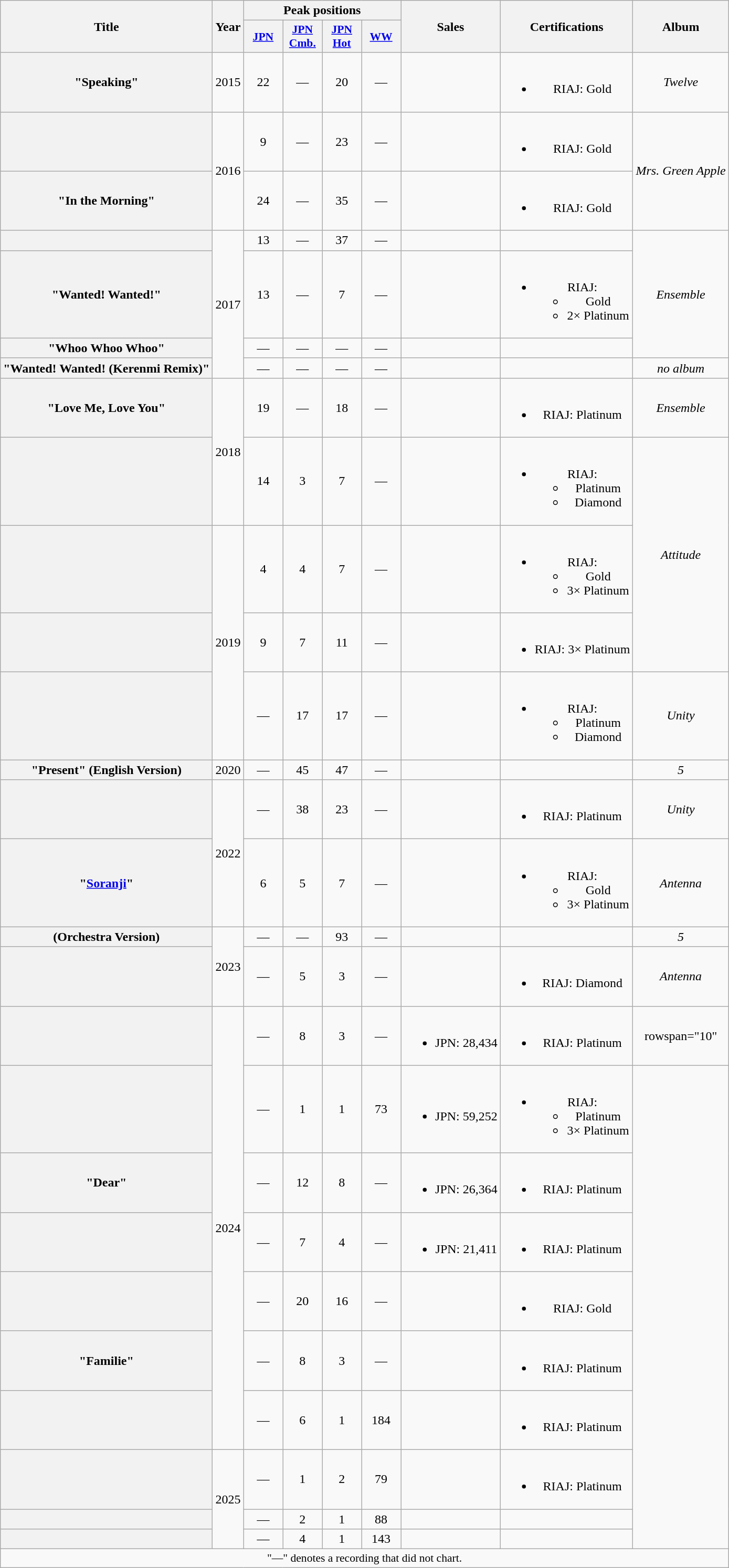<table class="wikitable plainrowheaders" style="text-align:center">
<tr>
<th scope="col" rowspan="2">Title</th>
<th scope="col" rowspan="2">Year</th>
<th scope="col" colspan="4">Peak positions</th>
<th scope="col" rowspan="2">Sales</th>
<th scope="col" rowspan="2">Certifications</th>
<th scope="col" rowspan="2">Album</th>
</tr>
<tr>
<th scope="col" style="width:3em;font-size:90%"><a href='#'>JPN</a><br></th>
<th scope="col" style="width:3em;font-size:90%"><a href='#'>JPN<br>Cmb.</a><br></th>
<th scope="col" style="width:3em;font-size:90%"><a href='#'>JPN<br>Hot</a><br></th>
<th scope="col" style="width:3em;font-size:90%"><a href='#'>WW</a><br></th>
</tr>
<tr>
<th scope="row">"Speaking"</th>
<td>2015</td>
<td>22</td>
<td>—</td>
<td>20</td>
<td>—</td>
<td></td>
<td><br><ul><li>RIAJ: Gold </li></ul></td>
<td><em>Twelve</em></td>
</tr>
<tr>
<th scope="row"></th>
<td rowspan="2">2016</td>
<td>9</td>
<td>—</td>
<td>23</td>
<td>—</td>
<td></td>
<td><br><ul><li>RIAJ: Gold </li></ul></td>
<td rowspan="2"><em>Mrs. Green Apple</em></td>
</tr>
<tr>
<th scope="row">"In the Morning"</th>
<td>24</td>
<td>—</td>
<td>35</td>
<td>—</td>
<td></td>
<td><br><ul><li>RIAJ: Gold </li></ul></td>
</tr>
<tr>
<th scope="row"></th>
<td rowspan="4">2017</td>
<td>13</td>
<td>—</td>
<td>37</td>
<td>—</td>
<td></td>
<td></td>
<td rowspan="3"><em>Ensemble</em></td>
</tr>
<tr>
<th scope="row">"Wanted! Wanted!"</th>
<td>13</td>
<td>—</td>
<td>7</td>
<td>—</td>
<td></td>
<td><br><ul><li>RIAJ:<ul><li>Gold </li><li>2× Platinum </li></ul></li></ul></td>
</tr>
<tr>
<th scope="row">"Whoo Whoo Whoo"</th>
<td>—</td>
<td>—</td>
<td>—</td>
<td>—</td>
<td></td>
<td></td>
</tr>
<tr>
<th scope="row">"Wanted! Wanted! (Kerenmi Remix)"</th>
<td>—</td>
<td>—</td>
<td>—</td>
<td>—</td>
<td></td>
<td></td>
<td><em>no album</em></td>
</tr>
<tr>
<th scope="row">"Love Me, Love You"</th>
<td rowspan="2">2018</td>
<td>19</td>
<td>—</td>
<td>18</td>
<td>—</td>
<td></td>
<td><br><ul><li>RIAJ: Platinum </li></ul></td>
<td rowspan="1"><em>Ensemble</em></td>
</tr>
<tr>
<th scope="row"></th>
<td>14</td>
<td>3</td>
<td>7</td>
<td>—</td>
<td></td>
<td><br><ul><li>RIAJ:<ul><li>Platinum </li><li>Diamond </li></ul></li></ul></td>
<td rowspan="3"><em>Attitude</em></td>
</tr>
<tr>
<th scope="row"></th>
<td rowspan="3">2019</td>
<td>4</td>
<td>4</td>
<td>7</td>
<td>—</td>
<td></td>
<td><br><ul><li>RIAJ:<ul><li>Gold </li><li>3× Platinum </li></ul></li></ul></td>
</tr>
<tr>
<th scope="row"></th>
<td>9</td>
<td>7</td>
<td>11</td>
<td>—</td>
<td></td>
<td><br><ul><li>RIAJ: 3× Platinum </li></ul></td>
</tr>
<tr>
<th scope="row"></th>
<td>—</td>
<td>17</td>
<td>17</td>
<td>—</td>
<td></td>
<td><br><ul><li>RIAJ:<ul><li>Platinum </li><li>Diamond </li></ul></li></ul></td>
<td><em>Unity</em></td>
</tr>
<tr>
<th scope="row">"Present" (English Version)</th>
<td>2020</td>
<td>—</td>
<td>45</td>
<td>47</td>
<td>—</td>
<td></td>
<td></td>
<td><em>5</em></td>
</tr>
<tr>
<th scope="row"></th>
<td rowspan="2">2022</td>
<td>—</td>
<td>38</td>
<td>23</td>
<td>—</td>
<td></td>
<td><br><ul><li>RIAJ: Platinum </li></ul></td>
<td rowspan="1"><em>Unity</em></td>
</tr>
<tr>
<th scope="row">"<a href='#'>Soranji</a>"</th>
<td>6</td>
<td>5</td>
<td>7</td>
<td>—</td>
<td></td>
<td><br><ul><li>RIAJ:<ul><li>Gold </li><li>3× Platinum </li></ul></li></ul></td>
<td rowspan="1"><em>Antenna</em></td>
</tr>
<tr>
<th scope="row"> (Orchestra Version)</th>
<td rowspan="2">2023</td>
<td>—</td>
<td>—</td>
<td>93</td>
<td>—</td>
<td></td>
<td></td>
<td><em>5</em></td>
</tr>
<tr>
<th scope="row"></th>
<td>—</td>
<td>5</td>
<td>3</td>
<td>—</td>
<td></td>
<td><br><ul><li>RIAJ: Diamond </li></ul></td>
<td><em>Antenna</em></td>
</tr>
<tr>
<th scope="row"></th>
<td rowspan="7">2024</td>
<td>—</td>
<td>8</td>
<td>3</td>
<td>—</td>
<td><br><ul><li>JPN: 28,434 </li></ul></td>
<td><br><ul><li>RIAJ: Platinum </li></ul></td>
<td>rowspan="10" </td>
</tr>
<tr>
<th scope="row"></th>
<td>—</td>
<td>1</td>
<td>1</td>
<td>73</td>
<td><br><ul><li>JPN: 59,252 </li></ul></td>
<td><br><ul><li>RIAJ:<ul><li>Platinum </li><li>3× Platinum </li></ul></li></ul></td>
</tr>
<tr>
<th scope="row">"Dear"</th>
<td>—</td>
<td>12</td>
<td>8</td>
<td>—</td>
<td><br><ul><li>JPN: 26,364 </li></ul></td>
<td><br><ul><li>RIAJ: Platinum </li></ul></td>
</tr>
<tr>
<th scope="row"></th>
<td>—</td>
<td>7</td>
<td>4</td>
<td>—</td>
<td><br><ul><li>JPN: 21,411 </li></ul></td>
<td><br><ul><li>RIAJ: Platinum </li></ul></td>
</tr>
<tr>
<th scope="row"></th>
<td>—</td>
<td>20</td>
<td>16</td>
<td>—</td>
<td></td>
<td><br><ul><li>RIAJ: Gold </li></ul></td>
</tr>
<tr>
<th scope="row">"Familie"</th>
<td>—</td>
<td>8</td>
<td>3</td>
<td>—</td>
<td></td>
<td><br><ul><li>RIAJ: Platinum </li></ul></td>
</tr>
<tr>
<th scope="row"></th>
<td>—</td>
<td>6</td>
<td>1</td>
<td>184</td>
<td></td>
<td><br><ul><li>RIAJ: Platinum </li></ul></td>
</tr>
<tr>
<th scope="row"></th>
<td rowspan="3">2025</td>
<td>—</td>
<td>1</td>
<td>2</td>
<td>79</td>
<td></td>
<td><br><ul><li>RIAJ: Platinum </li></ul></td>
</tr>
<tr>
<th scope="row"></th>
<td>—</td>
<td>2</td>
<td>1</td>
<td>88</td>
<td></td>
<td></td>
</tr>
<tr>
<th scope="row"></th>
<td>—</td>
<td>4</td>
<td>1</td>
<td>143</td>
<td></td>
<td></td>
</tr>
<tr>
<td colspan="9" style="font-size:90%">"—" denotes a recording that did not chart.</td>
</tr>
</table>
